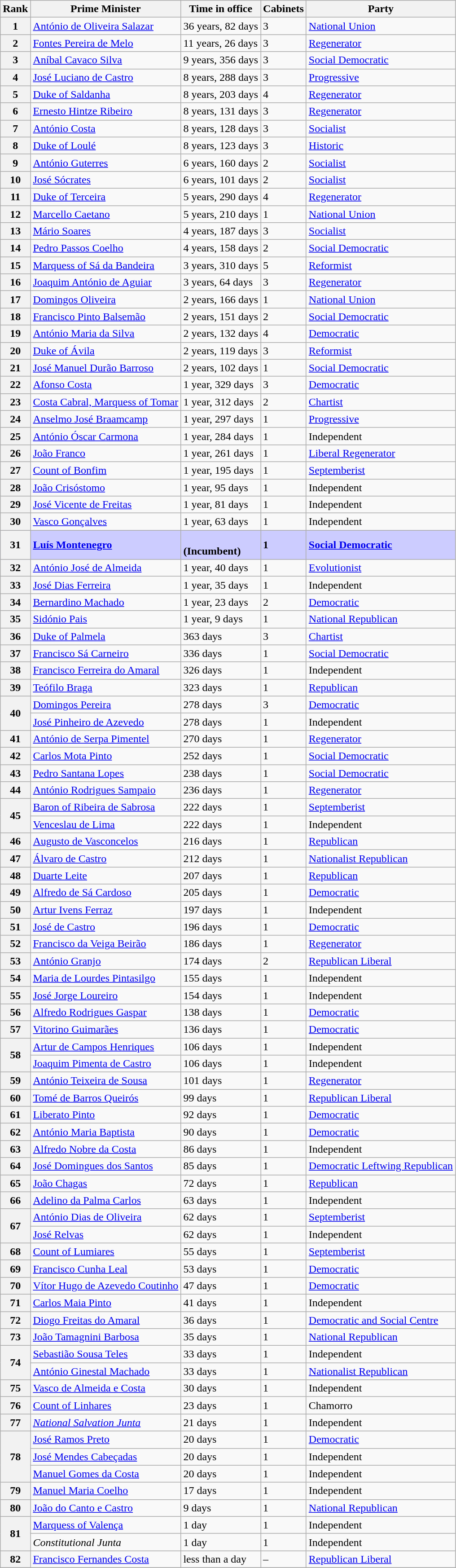<table class="wikitable sortable" style="text-align: left; font-size: 100%;" cellpadding=2 cellspacing=2>
<tr>
<th>Rank</th>
<th>Prime Minister</th>
<th>Time in office</th>
<th>Cabinets</th>
<th>Party</th>
</tr>
<tr>
<th>1</th>
<td><a href='#'>António de Oliveira Salazar</a></td>
<td>36 years, 82 days</td>
<td>3</td>
<td> <a href='#'>National Union</a></td>
</tr>
<tr>
<th>2</th>
<td><a href='#'>Fontes Pereira de Melo</a></td>
<td>11 years, 26 days</td>
<td>3</td>
<td> <a href='#'>Regenerator</a></td>
</tr>
<tr>
<th>3</th>
<td><a href='#'>Aníbal Cavaco Silva</a></td>
<td>9 years, 356 days</td>
<td>3</td>
<td> <a href='#'>Social Democratic</a></td>
</tr>
<tr>
<th>4</th>
<td><a href='#'>José Luciano de Castro</a></td>
<td>8 years, 288 days</td>
<td>3</td>
<td> <a href='#'>Progressive</a></td>
</tr>
<tr>
<th>5</th>
<td><a href='#'>Duke of Saldanha</a></td>
<td>8 years, 203 days</td>
<td>4</td>
<td> <a href='#'>Regenerator</a></td>
</tr>
<tr>
<th>6</th>
<td><a href='#'>Ernesto Hintze Ribeiro</a></td>
<td>8 years, 131 days</td>
<td>3</td>
<td> <a href='#'>Regenerator</a></td>
</tr>
<tr>
<th>7</th>
<td><a href='#'>António Costa</a></td>
<td>8 years, 128 days</td>
<td>3</td>
<td> <a href='#'>Socialist</a></td>
</tr>
<tr>
<th>8</th>
<td><a href='#'>Duke of Loulé</a></td>
<td>8 years, 123 days</td>
<td>3</td>
<td> <a href='#'>Historic</a></td>
</tr>
<tr>
<th>9</th>
<td><a href='#'>António Guterres</a></td>
<td>6 years, 160 days</td>
<td>2</td>
<td> <a href='#'>Socialist</a></td>
</tr>
<tr>
<th>10</th>
<td><a href='#'>José Sócrates</a></td>
<td>6 years, 101 days</td>
<td>2</td>
<td> <a href='#'>Socialist</a></td>
</tr>
<tr>
<th>11</th>
<td><a href='#'>Duke of Terceira</a></td>
<td>5 years, 290 days</td>
<td>4</td>
<td> <a href='#'>Regenerator</a></td>
</tr>
<tr>
<th>12</th>
<td><a href='#'>Marcello Caetano</a></td>
<td>5 years, 210 days</td>
<td>1</td>
<td> <a href='#'>National Union</a></td>
</tr>
<tr>
<th>13</th>
<td><a href='#'>Mário Soares</a></td>
<td>4 years, 187 days</td>
<td>3</td>
<td> <a href='#'>Socialist</a></td>
</tr>
<tr>
<th>14</th>
<td><a href='#'>Pedro Passos Coelho</a></td>
<td>4 years, 158 days</td>
<td>2</td>
<td> <a href='#'>Social Democratic</a></td>
</tr>
<tr>
<th>15</th>
<td><a href='#'>Marquess of Sá da Bandeira</a></td>
<td>3 years, 310 days</td>
<td>5</td>
<td>  <a href='#'>Reformist</a></td>
</tr>
<tr>
<th>16</th>
<td><a href='#'>Joaquim António de Aguiar</a></td>
<td>3 years, 64 days</td>
<td>3</td>
<td> <a href='#'>Regenerator</a></td>
</tr>
<tr>
<th>17</th>
<td><a href='#'>Domingos Oliveira</a></td>
<td>2 years, 166 days</td>
<td>1</td>
<td> <a href='#'>National Union</a></td>
</tr>
<tr>
<th>18</th>
<td><a href='#'>Francisco Pinto Balsemão</a></td>
<td>2 years, 151 days</td>
<td>2</td>
<td> <a href='#'>Social Democratic</a></td>
</tr>
<tr>
<th>19</th>
<td><a href='#'>António Maria da Silva</a></td>
<td>2 years, 132 days</td>
<td>4</td>
<td> <a href='#'>Democratic</a></td>
</tr>
<tr>
<th>20</th>
<td><a href='#'>Duke of Ávila</a></td>
<td>2 years, 119 days</td>
<td>3</td>
<td> <a href='#'>Reformist</a></td>
</tr>
<tr>
<th>21</th>
<td><a href='#'>José Manuel Durão Barroso</a></td>
<td>2 years, 102 days</td>
<td>1</td>
<td> <a href='#'>Social Democratic</a></td>
</tr>
<tr>
<th>22</th>
<td><a href='#'>Afonso Costa</a></td>
<td>1 year, 329 days</td>
<td>3</td>
<td> <a href='#'>Democratic</a></td>
</tr>
<tr>
<th>23</th>
<td><a href='#'>Costa Cabral, Marquess of Tomar</a></td>
<td>1 year, 312 days</td>
<td>2</td>
<td> <a href='#'>Chartist</a></td>
</tr>
<tr>
<th>24</th>
<td><a href='#'>Anselmo José Braamcamp</a></td>
<td>1 year, 297 days</td>
<td>1</td>
<td> <a href='#'>Progressive</a></td>
</tr>
<tr>
<th>25</th>
<td><a href='#'>António Óscar Carmona</a></td>
<td>1 year, 284 days</td>
<td>1</td>
<td> Independent</td>
</tr>
<tr>
<th>26</th>
<td><a href='#'>João Franco</a></td>
<td>1 year, 261 days</td>
<td>1</td>
<td> <a href='#'>Liberal Regenerator</a></td>
</tr>
<tr>
<th>27</th>
<td><a href='#'>Count of Bonfim</a></td>
<td>1 year, 195 days</td>
<td>1</td>
<td> <a href='#'>Septemberist</a></td>
</tr>
<tr>
<th>28</th>
<td><a href='#'>João Crisóstomo</a></td>
<td>1 year, 95 days</td>
<td>1</td>
<td> Independent</td>
</tr>
<tr>
<th>29</th>
<td><a href='#'>José Vicente de Freitas</a></td>
<td>1 year, 81 days</td>
<td>1</td>
<td> Independent</td>
</tr>
<tr>
<th>30</th>
<td><a href='#'>Vasco Gonçalves</a></td>
<td>1 year, 63 days</td>
<td>1</td>
<td> Independent</td>
</tr>
<tr bgcolor="ccccff">
<th>31</th>
<td><strong><a href='#'>Luís Montenegro</a></strong></td>
<td><strong><br>(Incumbent)</strong></td>
<td><strong>1</strong></td>
<td> <strong><a href='#'>Social Democratic</a></strong></td>
</tr>
<tr>
<th>32</th>
<td><a href='#'>António José de Almeida</a></td>
<td>1 year, 40 days</td>
<td>1</td>
<td> <a href='#'>Evolutionist</a></td>
</tr>
<tr>
<th>33</th>
<td><a href='#'>José Dias Ferreira</a></td>
<td>1 year, 35 days</td>
<td>1</td>
<td> Independent</td>
</tr>
<tr>
<th>34</th>
<td><a href='#'>Bernardino Machado</a></td>
<td>1 year, 23 days</td>
<td>2</td>
<td> <a href='#'>Democratic</a></td>
</tr>
<tr>
<th>35</th>
<td><a href='#'>Sidónio Pais</a></td>
<td>1 year, 9 days</td>
<td>1</td>
<td> <a href='#'>National Republican</a></td>
</tr>
<tr>
<th>36</th>
<td><a href='#'>Duke of Palmela</a></td>
<td>363 days</td>
<td>3</td>
<td> <a href='#'>Chartist</a></td>
</tr>
<tr>
<th>37</th>
<td><a href='#'>Francisco Sá Carneiro</a></td>
<td>336 days</td>
<td>1</td>
<td> <a href='#'>Social Democratic</a></td>
</tr>
<tr>
<th>38</th>
<td><a href='#'>Francisco Ferreira do Amaral</a></td>
<td>326 days</td>
<td>1</td>
<td> Independent</td>
</tr>
<tr>
<th>39</th>
<td><a href='#'>Teófilo Braga</a></td>
<td>323 days</td>
<td>1</td>
<td> <a href='#'>Republican</a></td>
</tr>
<tr>
<th rowspan=2>40</th>
<td><a href='#'>Domingos Pereira</a></td>
<td>278 days</td>
<td>3</td>
<td> <a href='#'>Democratic</a></td>
</tr>
<tr>
<td><a href='#'>José Pinheiro de Azevedo</a></td>
<td>278 days</td>
<td>1</td>
<td> Independent</td>
</tr>
<tr>
<th>41</th>
<td><a href='#'>António de Serpa Pimentel</a></td>
<td>270 days</td>
<td>1</td>
<td> <a href='#'>Regenerator</a></td>
</tr>
<tr>
<th>42</th>
<td><a href='#'>Carlos Mota Pinto</a></td>
<td>252 days</td>
<td>1</td>
<td> <a href='#'>Social Democratic</a></td>
</tr>
<tr>
<th>43</th>
<td><a href='#'>Pedro Santana Lopes</a></td>
<td>238 days</td>
<td>1</td>
<td> <a href='#'>Social Democratic</a></td>
</tr>
<tr>
<th>44</th>
<td><a href='#'>António Rodrigues Sampaio</a></td>
<td>236 days</td>
<td>1</td>
<td> <a href='#'>Regenerator</a></td>
</tr>
<tr>
<th rowspan=2>45</th>
<td><a href='#'>Baron of Ribeira de Sabrosa</a></td>
<td>222 days</td>
<td>1</td>
<td> <a href='#'>Septemberist</a></td>
</tr>
<tr>
<td><a href='#'>Venceslau de Lima</a></td>
<td>222 days</td>
<td>1</td>
<td> Independent</td>
</tr>
<tr>
<th>46</th>
<td><a href='#'>Augusto de Vasconcelos</a></td>
<td>216 days</td>
<td>1</td>
<td> <a href='#'>Republican</a></td>
</tr>
<tr>
<th>47</th>
<td><a href='#'>Álvaro de Castro</a></td>
<td>212 days</td>
<td>1</td>
<td> <a href='#'>Nationalist Republican</a></td>
</tr>
<tr>
<th>48</th>
<td><a href='#'>Duarte Leite</a></td>
<td>207 days</td>
<td>1</td>
<td> <a href='#'>Republican</a></td>
</tr>
<tr>
<th>49</th>
<td><a href='#'>Alfredo de Sá Cardoso</a></td>
<td>205 days</td>
<td>1</td>
<td> <a href='#'>Democratic</a></td>
</tr>
<tr>
<th>50</th>
<td><a href='#'>Artur Ivens Ferraz</a></td>
<td>197 days</td>
<td>1</td>
<td> Independent</td>
</tr>
<tr>
<th>51</th>
<td><a href='#'>José de Castro</a></td>
<td>196 days</td>
<td>1</td>
<td> <a href='#'>Democratic</a></td>
</tr>
<tr>
<th>52</th>
<td><a href='#'>Francisco da Veiga Beirão</a></td>
<td>186 days</td>
<td>1</td>
<td> <a href='#'>Regenerator</a></td>
</tr>
<tr>
<th>53</th>
<td><a href='#'>António Granjo</a></td>
<td>174 days</td>
<td>2</td>
<td> <a href='#'>Republican Liberal</a></td>
</tr>
<tr>
<th>54</th>
<td><a href='#'>Maria de Lourdes Pintasilgo</a></td>
<td>155 days</td>
<td>1</td>
<td> Independent</td>
</tr>
<tr>
<th>55</th>
<td><a href='#'>José Jorge Loureiro</a></td>
<td>154 days</td>
<td>1</td>
<td> Independent</td>
</tr>
<tr>
<th>56</th>
<td><a href='#'>Alfredo Rodrigues Gaspar</a></td>
<td>138 days</td>
<td>1</td>
<td> <a href='#'>Democratic</a></td>
</tr>
<tr>
<th>57</th>
<td><a href='#'>Vitorino Guimarães</a></td>
<td>136 days</td>
<td>1</td>
<td> <a href='#'>Democratic</a></td>
</tr>
<tr>
<th rowspan=2>58</th>
<td><a href='#'>Artur de Campos Henriques</a></td>
<td>106 days</td>
<td>1</td>
<td> Independent</td>
</tr>
<tr>
<td><a href='#'>Joaquim Pimenta de Castro</a></td>
<td>106 days</td>
<td>1</td>
<td> Independent</td>
</tr>
<tr>
<th>59</th>
<td><a href='#'>António Teixeira de Sousa</a></td>
<td>101 days</td>
<td>1</td>
<td> <a href='#'>Regenerator</a></td>
</tr>
<tr>
<th>60</th>
<td><a href='#'>Tomé de Barros Queirós</a></td>
<td>99 days</td>
<td>1</td>
<td> <a href='#'>Republican Liberal</a></td>
</tr>
<tr>
<th>61</th>
<td><a href='#'>Liberato Pinto</a></td>
<td>92 days</td>
<td>1</td>
<td> <a href='#'>Democratic</a></td>
</tr>
<tr>
<th>62</th>
<td><a href='#'>António Maria Baptista</a></td>
<td>90 days</td>
<td>1</td>
<td> <a href='#'>Democratic</a></td>
</tr>
<tr>
<th>63</th>
<td><a href='#'>Alfredo Nobre da Costa</a></td>
<td>86 days</td>
<td>1</td>
<td> Independent</td>
</tr>
<tr>
<th>64</th>
<td><a href='#'>José Domingues dos Santos</a></td>
<td>85 days</td>
<td>1</td>
<td> <a href='#'>Democratic Leftwing Republican</a></td>
</tr>
<tr>
<th>65</th>
<td><a href='#'>João Chagas</a></td>
<td>72 days</td>
<td>1</td>
<td> <a href='#'>Republican</a></td>
</tr>
<tr>
<th>66</th>
<td><a href='#'>Adelino da Palma Carlos</a></td>
<td>63 days</td>
<td>1</td>
<td> Independent</td>
</tr>
<tr>
<th rowspan=2>67</th>
<td><a href='#'>António Dias de Oliveira</a></td>
<td>62 days</td>
<td>1</td>
<td> <a href='#'>Septemberist</a></td>
</tr>
<tr>
<td><a href='#'>José Relvas</a></td>
<td>62 days</td>
<td>1</td>
<td> Independent</td>
</tr>
<tr>
<th>68</th>
<td><a href='#'>Count of Lumiares</a></td>
<td>55 days</td>
<td>1</td>
<td> <a href='#'>Septemberist</a></td>
</tr>
<tr>
<th>69</th>
<td><a href='#'>Francisco Cunha Leal</a></td>
<td>53 days</td>
<td>1</td>
<td> <a href='#'>Democratic</a></td>
</tr>
<tr>
<th>70</th>
<td><a href='#'>Vítor Hugo de Azevedo Coutinho</a></td>
<td>47 days</td>
<td>1</td>
<td> <a href='#'>Democratic</a></td>
</tr>
<tr>
<th>71</th>
<td><a href='#'>Carlos Maia Pinto</a></td>
<td>41 days</td>
<td>1</td>
<td> Independent</td>
</tr>
<tr>
<th>72</th>
<td><a href='#'>Diogo Freitas do Amaral</a></td>
<td>36 days</td>
<td>1</td>
<td> <a href='#'>Democratic and Social Centre</a></td>
</tr>
<tr>
<th>73</th>
<td><a href='#'>João Tamagnini Barbosa</a></td>
<td>35 days</td>
<td>1</td>
<td> <a href='#'>National Republican</a></td>
</tr>
<tr>
<th rowspan=2>74</th>
<td><a href='#'>Sebastião Sousa Teles</a></td>
<td>33 days</td>
<td>1</td>
<td> Independent</td>
</tr>
<tr>
<td><a href='#'>António Ginestal Machado</a></td>
<td>33 days</td>
<td>1</td>
<td> <a href='#'>Nationalist Republican</a></td>
</tr>
<tr>
<th>75</th>
<td><a href='#'>Vasco de Almeida e Costa</a></td>
<td>30 days</td>
<td>1</td>
<td> Independent</td>
</tr>
<tr>
<th>76</th>
<td><a href='#'>Count of Linhares</a></td>
<td>23 days</td>
<td>1</td>
<td> Chamorro</td>
</tr>
<tr>
<th>77</th>
<td><em><a href='#'>National Salvation Junta</a></em></td>
<td>21 days</td>
<td>1</td>
<td> Independent</td>
</tr>
<tr>
<th rowspan=3>78</th>
<td><a href='#'>José Ramos Preto</a></td>
<td>20 days</td>
<td>1</td>
<td> <a href='#'>Democratic</a></td>
</tr>
<tr>
<td><a href='#'>José Mendes Cabeçadas</a></td>
<td>20 days</td>
<td>1</td>
<td> Independent</td>
</tr>
<tr>
<td><a href='#'>Manuel Gomes da Costa</a></td>
<td>20 days</td>
<td>1</td>
<td> Independent</td>
</tr>
<tr>
<th>79</th>
<td><a href='#'>Manuel Maria Coelho</a></td>
<td>17 days</td>
<td>1</td>
<td> Independent</td>
</tr>
<tr>
<th>80</th>
<td><a href='#'>João do Canto e Castro</a></td>
<td>9 days</td>
<td>1</td>
<td> <a href='#'>National Republican</a></td>
</tr>
<tr>
<th rowspan=2>81</th>
<td><a href='#'>Marquess of Valença</a></td>
<td>1 day</td>
<td>1</td>
<td> Independent</td>
</tr>
<tr>
<td><em>Constitutional Junta</em></td>
<td>1 day</td>
<td>1</td>
<td> Independent</td>
</tr>
<tr>
<th>82</th>
<td><a href='#'>Francisco Fernandes Costa</a></td>
<td>less than a day</td>
<td>–</td>
<td> <a href='#'>Republican Liberal</a></td>
</tr>
<tr>
</tr>
</table>
